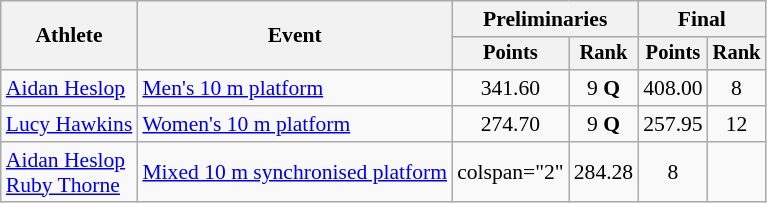<table class="wikitable" style="font-size:90%; text-align:center">
<tr>
<th rowspan=2>Athlete</th>
<th rowspan=2>Event</th>
<th colspan=2>Preliminaries</th>
<th colspan=2>Final</th>
</tr>
<tr style="font-size:95%">
<th>Points</th>
<th>Rank</th>
<th>Points</th>
<th>Rank</th>
</tr>
<tr>
<td align=left><a href='#'>Aidan Heslop</a></td>
<td align=left><a href='#'>Men's 10 m platform</a></td>
<td>341.60</td>
<td>9 <strong>Q</strong></td>
<td>408.00</td>
<td>8</td>
</tr>
<tr>
<td align=left><a href='#'>Lucy Hawkins</a></td>
<td align=left><a href='#'>Women's 10 m platform</a></td>
<td>274.70</td>
<td>9 <strong>Q</strong></td>
<td>257.95</td>
<td>12</td>
</tr>
<tr>
<td align=left><a href='#'>Aidan Heslop</a><br><a href='#'>Ruby Thorne</a></td>
<td align=left><a href='#'>Mixed 10 m synchronised platform</a></td>
<td>colspan="2" </td>
<td>284.28</td>
<td>8</td>
</tr>
</table>
